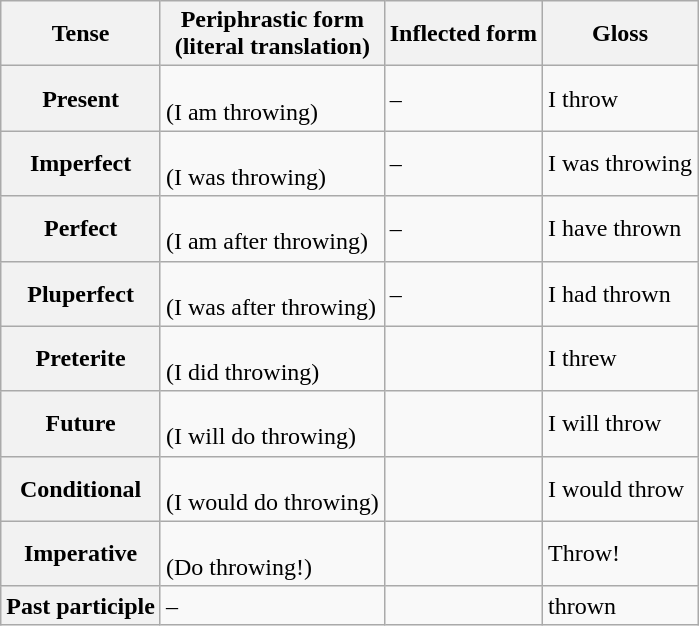<table class="wikitable">
<tr>
<th>Tense</th>
<th>Periphrastic form<br>(literal translation)</th>
<th>Inflected form</th>
<th>Gloss</th>
</tr>
<tr>
<th>Present</th>
<td><br>(I am throwing)</td>
<td>–</td>
<td>I throw</td>
</tr>
<tr>
<th>Imperfect</th>
<td><br>(I was throwing)</td>
<td>–</td>
<td>I was throwing</td>
</tr>
<tr>
<th>Perfect</th>
<td><br>(I am after throwing)</td>
<td>–</td>
<td>I have thrown</td>
</tr>
<tr>
<th>Pluperfect</th>
<td><br>(I was after throwing)</td>
<td>–</td>
<td>I had thrown</td>
</tr>
<tr>
<th>Preterite</th>
<td><br>(I did throwing)</td>
<td></td>
<td>I threw</td>
</tr>
<tr>
<th>Future</th>
<td><br>(I will do throwing)</td>
<td></td>
<td>I will throw</td>
</tr>
<tr>
<th>Conditional</th>
<td><br>(I would do throwing)</td>
<td></td>
<td>I would throw</td>
</tr>
<tr>
<th>Imperative</th>
<td><br>(Do throwing!)</td>
<td></td>
<td>Throw!</td>
</tr>
<tr>
<th>Past participle</th>
<td>–</td>
<td></td>
<td>thrown</td>
</tr>
</table>
